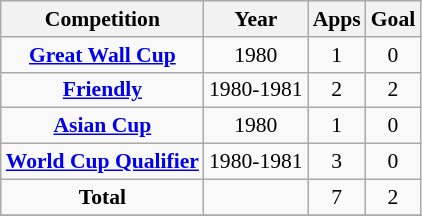<table class="wikitable" style="font-size:90%; text-align: center;">
<tr>
<th>Competition</th>
<th>Year</th>
<th>Apps</th>
<th>Goal</th>
</tr>
<tr>
<td rowspan=1><strong><a href='#'>Great Wall Cup</a></strong></td>
<td>1980</td>
<td>1</td>
<td>0</td>
</tr>
<tr>
<td rowspan=1><strong><a href='#'>Friendly</a></strong></td>
<td>1980-1981</td>
<td>2</td>
<td>2</td>
</tr>
<tr>
<td rowspan=1><strong><a href='#'>Asian Cup</a></strong></td>
<td>1980</td>
<td>1</td>
<td>0</td>
</tr>
<tr>
<td rowspan=1><strong><a href='#'>World Cup Qualifier</a></strong></td>
<td>1980-1981</td>
<td>3</td>
<td>0</td>
</tr>
<tr>
<td rowspan=1><strong>Total</strong></td>
<td></td>
<td>7</td>
<td>2</td>
</tr>
<tr>
</tr>
<tr>
</tr>
</table>
